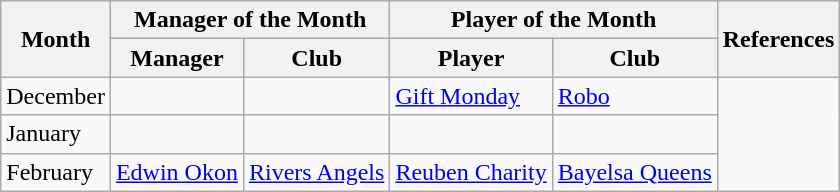<table class="wikitable">
<tr>
<th rowspan="2">Month</th>
<th colspan="2">Manager of the Month</th>
<th colspan="2">Player of the Month</th>
<th rowspan="2">References</th>
</tr>
<tr>
<th>Manager</th>
<th>Club</th>
<th>Player</th>
<th>Club</th>
</tr>
<tr>
<td>December</td>
<td></td>
<td></td>
<td> <a href='#'>Gift Monday</a></td>
<td><a href='#'>Robo</a></td>
</tr>
<tr>
<td>January</td>
<td></td>
<td></td>
<td></td>
<td></td>
</tr>
<tr>
<td>February</td>
<td> <a href='#'>Edwin Okon</a></td>
<td><a href='#'>Rivers Angels</a></td>
<td> <a href='#'>Reuben Charity</a></td>
<td><a href='#'>Bayelsa Queens</a></td>
</tr>
</table>
